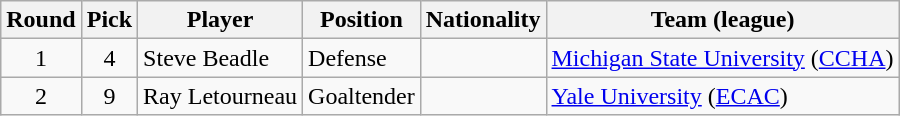<table class="wikitable">
<tr>
<th>Round</th>
<th>Pick</th>
<th>Player</th>
<th>Position</th>
<th>Nationality</th>
<th>Team (league)</th>
</tr>
<tr>
<td style="text-align:center">1</td>
<td style="text-align:center">4</td>
<td>Steve Beadle</td>
<td>Defense</td>
<td></td>
<td><a href='#'>Michigan State University</a> (<a href='#'>CCHA</a>)</td>
</tr>
<tr>
<td style="text-align:center">2</td>
<td style="text-align:center">9</td>
<td>Ray Letourneau</td>
<td>Goaltender</td>
<td></td>
<td><a href='#'>Yale University</a> (<a href='#'>ECAC</a>)</td>
</tr>
</table>
